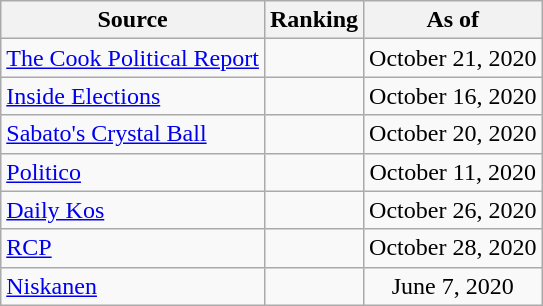<table class="wikitable" style="text-align:center">
<tr>
<th>Source</th>
<th>Ranking</th>
<th>As of</th>
</tr>
<tr>
<td align=left><a href='#'>The Cook Political Report</a></td>
<td></td>
<td>October 21, 2020</td>
</tr>
<tr>
<td align=left><a href='#'>Inside Elections</a></td>
<td></td>
<td>October 16, 2020</td>
</tr>
<tr>
<td align=left><a href='#'>Sabato's Crystal Ball</a></td>
<td></td>
<td>October 20, 2020</td>
</tr>
<tr>
<td align="left"><a href='#'>Politico</a></td>
<td></td>
<td>October 11, 2020</td>
</tr>
<tr>
<td align="left"><a href='#'>Daily Kos</a></td>
<td></td>
<td>October 26, 2020</td>
</tr>
<tr>
<td align="left"><a href='#'>RCP</a></td>
<td></td>
<td>October 28, 2020</td>
</tr>
<tr>
<td align="left"><a href='#'>Niskanen</a></td>
<td></td>
<td>June 7, 2020</td>
</tr>
</table>
